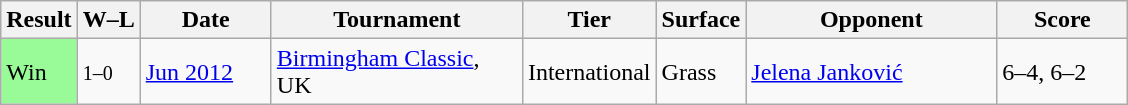<table class="sortable wikitable">
<tr>
<th>Result</th>
<th class="unsortable">W–L</th>
<th width=80>Date</th>
<th width=160>Tournament</th>
<th>Tier</th>
<th>Surface</th>
<th width=160>Opponent</th>
<th width=80>Score</th>
</tr>
<tr>
<td bgcolor=98FB98>Win</td>
<td><small>1–0</small></td>
<td><a href='#'>Jun 2012</a></td>
<td><a href='#'>Birmingham Classic</a>, UK</td>
<td>International</td>
<td>Grass</td>
<td> <a href='#'>Jelena Janković</a></td>
<td>6–4, 6–2</td>
</tr>
</table>
